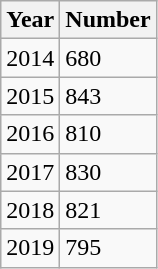<table class="wikitable sortable">
<tr>
<th>Year</th>
<th>Number</th>
</tr>
<tr>
<td>2014</td>
<td>680</td>
</tr>
<tr>
<td>2015</td>
<td>843</td>
</tr>
<tr>
<td>2016</td>
<td>810</td>
</tr>
<tr>
<td>2017</td>
<td>830</td>
</tr>
<tr>
<td>2018</td>
<td>821</td>
</tr>
<tr>
<td>2019</td>
<td>795</td>
</tr>
</table>
